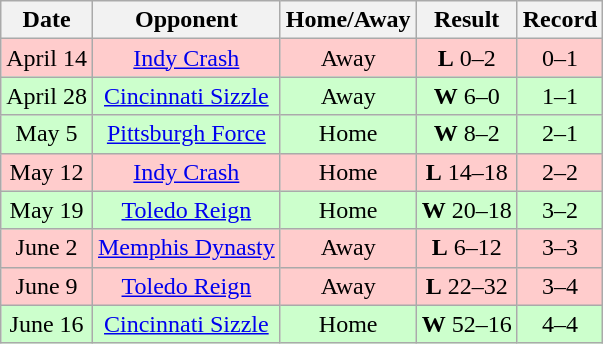<table class="wikitable" style="align=center">
<tr>
<th>Date</th>
<th>Opponent</th>
<th>Home/Away</th>
<th>Result</th>
<th>Record</th>
</tr>
<tr style="background:#fcc; text-align:center;">
<td>April 14</td>
<td><a href='#'>Indy Crash</a></td>
<td>Away</td>
<td><strong>L</strong> 0–2</td>
<td>0–1</td>
</tr>
<tr style="background:#cfc; text-align:center;">
<td>April 28</td>
<td><a href='#'>Cincinnati Sizzle</a></td>
<td>Away</td>
<td><strong>W</strong> 6–0</td>
<td>1–1</td>
</tr>
<tr style="background:#cfc; text-align:center;">
<td>May 5</td>
<td><a href='#'>Pittsburgh Force</a></td>
<td>Home</td>
<td><strong>W</strong> 8–2</td>
<td>2–1</td>
</tr>
<tr style="background:#fcc; text-align:center;">
<td>May 12</td>
<td><a href='#'>Indy Crash</a></td>
<td>Home</td>
<td><strong>L</strong> 14–18</td>
<td>2–2</td>
</tr>
<tr style="background:#cfc; text-align:center;">
<td>May 19</td>
<td><a href='#'>Toledo Reign</a></td>
<td>Home</td>
<td><strong>W</strong> 20–18</td>
<td>3–2</td>
</tr>
<tr style="background:#fcc; text-align:center;">
<td>June 2</td>
<td><a href='#'>Memphis Dynasty</a></td>
<td>Away</td>
<td><strong>L</strong> 6–12</td>
<td>3–3</td>
</tr>
<tr style="background:#fcc; text-align:center;">
<td>June 9</td>
<td><a href='#'>Toledo Reign</a></td>
<td>Away</td>
<td><strong>L</strong> 22–32</td>
<td>3–4</td>
</tr>
<tr style="background:#cfc; text-align:center;">
<td>June 16</td>
<td><a href='#'>Cincinnati Sizzle</a></td>
<td>Home</td>
<td><strong>W</strong> 52–16</td>
<td>4–4</td>
</tr>
</table>
